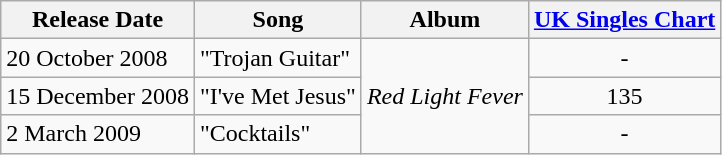<table class="wikitable">
<tr>
<th>Release Date</th>
<th>Song</th>
<th>Album</th>
<th><a href='#'>UK Singles Chart</a></th>
</tr>
<tr>
<td align="left">20 October 2008</td>
<td>"Trojan Guitar"</td>
<td rowspan="3"><em>Red Light Fever</em></td>
<td style="text-align:center;">-</td>
</tr>
<tr>
<td align="left">15 December 2008</td>
<td>"I've Met Jesus"</td>
<td style="text-align:center;">135</td>
</tr>
<tr>
<td align="left">2 March 2009</td>
<td>"Cocktails"</td>
<td style="text-align:center;">-</td>
</tr>
</table>
